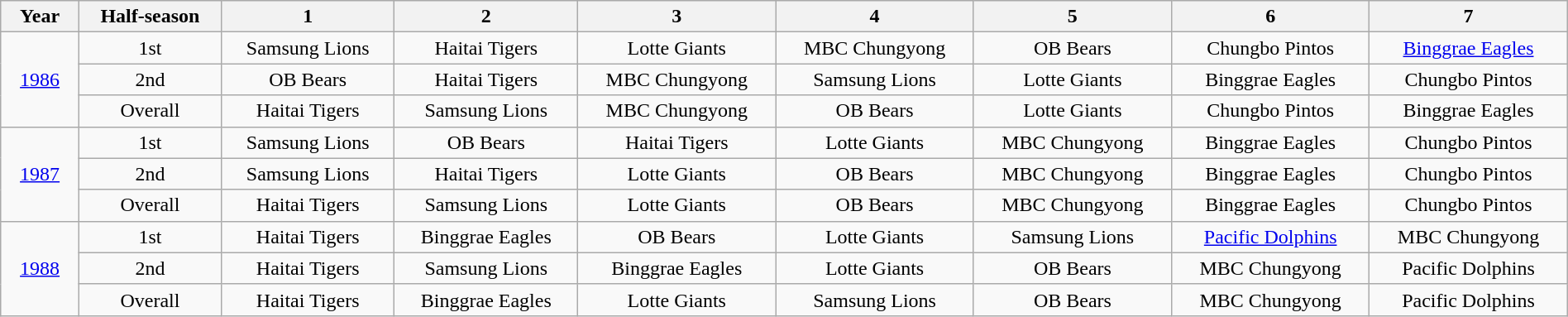<table class="wikitable" width="100%" style="text-align:center;">
<tr>
<th width="5%">Year</th>
<th>Half-season</th>
<th>1</th>
<th>2</th>
<th>3</th>
<th>4</th>
<th>5</th>
<th>6</th>
<th>7</th>
</tr>
<tr>
<td rowspan = 3><a href='#'>1986</a></td>
<td>1st</td>
<td>Samsung Lions</td>
<td>Haitai Tigers</td>
<td>Lotte Giants</td>
<td>MBC Chungyong</td>
<td>OB Bears</td>
<td>Chungbo Pintos</td>
<td><a href='#'>Binggrae Eagles</a></td>
</tr>
<tr>
<td>2nd</td>
<td>OB Bears</td>
<td>Haitai Tigers</td>
<td>MBC Chungyong</td>
<td>Samsung Lions</td>
<td>Lotte Giants</td>
<td>Binggrae Eagles</td>
<td>Chungbo Pintos</td>
</tr>
<tr>
<td>Overall</td>
<td>Haitai Tigers</td>
<td>Samsung Lions</td>
<td>MBC Chungyong</td>
<td>OB Bears</td>
<td>Lotte Giants</td>
<td>Chungbo Pintos</td>
<td>Binggrae Eagles</td>
</tr>
<tr>
<td rowspan = 3><a href='#'>1987</a></td>
<td>1st</td>
<td>Samsung Lions</td>
<td>OB Bears</td>
<td>Haitai Tigers</td>
<td>Lotte Giants</td>
<td>MBC Chungyong</td>
<td>Binggrae Eagles</td>
<td>Chungbo Pintos</td>
</tr>
<tr>
<td>2nd</td>
<td>Samsung Lions</td>
<td>Haitai Tigers</td>
<td>Lotte Giants</td>
<td>OB Bears</td>
<td>MBC Chungyong</td>
<td>Binggrae Eagles</td>
<td>Chungbo Pintos</td>
</tr>
<tr>
<td>Overall</td>
<td>Haitai Tigers</td>
<td>Samsung Lions</td>
<td>Lotte Giants</td>
<td>OB Bears</td>
<td>MBC Chungyong</td>
<td>Binggrae Eagles</td>
<td>Chungbo Pintos</td>
</tr>
<tr>
<td rowspan = 3><a href='#'>1988</a></td>
<td>1st</td>
<td>Haitai Tigers</td>
<td>Binggrae Eagles</td>
<td>OB Bears</td>
<td>Lotte Giants</td>
<td>Samsung Lions</td>
<td><a href='#'>Pacific Dolphins</a></td>
<td>MBC Chungyong</td>
</tr>
<tr>
<td>2nd</td>
<td>Haitai Tigers</td>
<td>Samsung Lions</td>
<td>Binggrae Eagles</td>
<td>Lotte Giants</td>
<td>OB Bears</td>
<td>MBC Chungyong</td>
<td>Pacific Dolphins</td>
</tr>
<tr>
<td>Overall</td>
<td>Haitai Tigers</td>
<td>Binggrae Eagles</td>
<td>Lotte Giants</td>
<td>Samsung Lions</td>
<td>OB Bears</td>
<td>MBC Chungyong</td>
<td>Pacific Dolphins</td>
</tr>
</table>
